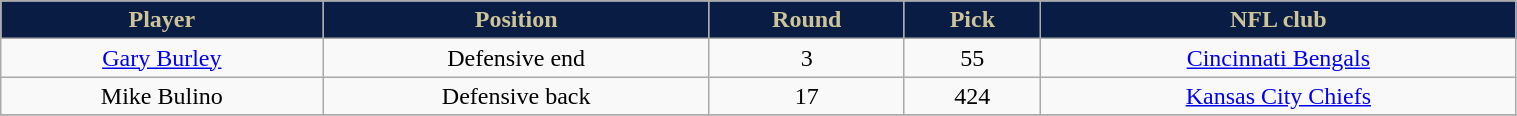<table class="wikitable" width="80%">
<tr align="center"  style="background:#091C44;color:#CEC499;">
<td><strong>Player</strong></td>
<td><strong>Position</strong></td>
<td><strong>Round</strong></td>
<td><strong>Pick</strong></td>
<td><strong>NFL club</strong></td>
</tr>
<tr align="center" bgcolor="">
<td><a href='#'>Gary Burley</a></td>
<td>Defensive end</td>
<td>3</td>
<td>55</td>
<td><a href='#'>Cincinnati Bengals</a></td>
</tr>
<tr align="center" bgcolor="">
<td>Mike Bulino</td>
<td>Defensive back</td>
<td>17</td>
<td>424</td>
<td><a href='#'>Kansas City Chiefs</a></td>
</tr>
<tr align="center" bgcolor="">
</tr>
</table>
